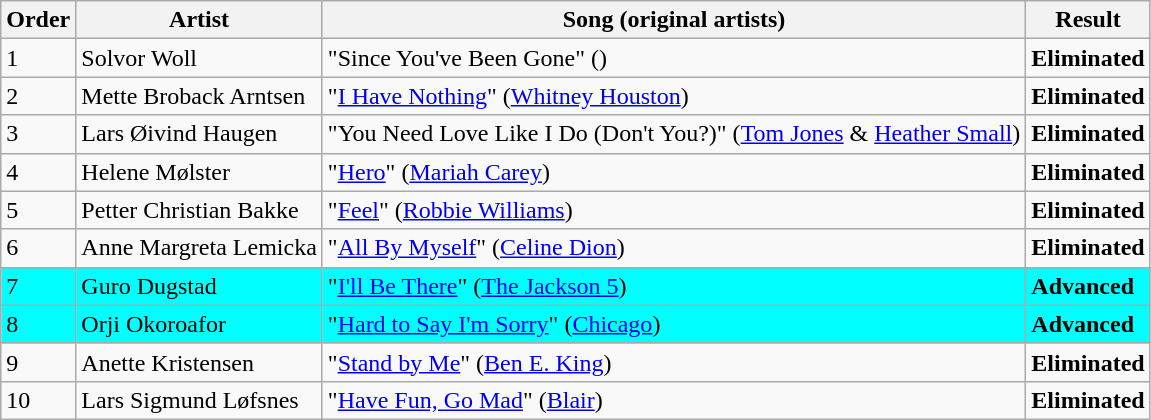<table class=wikitable>
<tr>
<th>Order</th>
<th>Artist</th>
<th>Song (original artists)</th>
<th>Result</th>
</tr>
<tr>
<td>1</td>
<td>Solvor Woll</td>
<td>"Since You've Been Gone" ()</td>
<td><strong>Eliminated</strong></td>
</tr>
<tr>
<td>2</td>
<td>Mette Broback Arntsen</td>
<td>"<a href='#'>I Have Nothing</a>" (<a href='#'>Whitney Houston</a>)</td>
<td><strong>Eliminated</strong></td>
</tr>
<tr>
<td>3</td>
<td>Lars Øivind Haugen</td>
<td>"You Need Love Like I Do (Don't You?)" (<a href='#'>Tom Jones</a> & <a href='#'>Heather Small</a>)</td>
<td><strong>Eliminated</strong></td>
</tr>
<tr>
<td>4</td>
<td>Helene Mølster</td>
<td>"<a href='#'>Hero</a>" (<a href='#'>Mariah Carey</a>)</td>
<td><strong>Eliminated</strong></td>
</tr>
<tr>
<td>5</td>
<td>Petter Christian Bakke</td>
<td>"<a href='#'>Feel</a>" (<a href='#'>Robbie Williams</a>)</td>
<td><strong>Eliminated</strong></td>
</tr>
<tr>
<td>6</td>
<td>Anne Margreta Lemicka</td>
<td>"<a href='#'>All By Myself</a>" (<a href='#'>Celine Dion</a>)</td>
<td><strong>Eliminated</strong></td>
</tr>
<tr style="background:cyan;">
<td>7</td>
<td>Guro Dugstad</td>
<td>"<a href='#'>I'll Be There</a>" (<a href='#'>The Jackson 5</a>)</td>
<td><strong>Advanced</strong></td>
</tr>
<tr style="background:cyan;">
<td>8</td>
<td>Orji Okoroafor</td>
<td>"<a href='#'>Hard to Say I'm Sorry</a>" (<a href='#'>Chicago</a>)</td>
<td><strong>Advanced</strong></td>
</tr>
<tr>
<td>9</td>
<td>Anette Kristensen</td>
<td>"<a href='#'>Stand by Me</a>" (<a href='#'>Ben E. King</a>)</td>
<td><strong>Eliminated</strong></td>
</tr>
<tr>
<td>10</td>
<td>Lars Sigmund Løfsnes</td>
<td>"<a href='#'>Have Fun, Go Mad</a>" (<a href='#'>Blair</a>)</td>
<td><strong>Eliminated</strong></td>
</tr>
</table>
